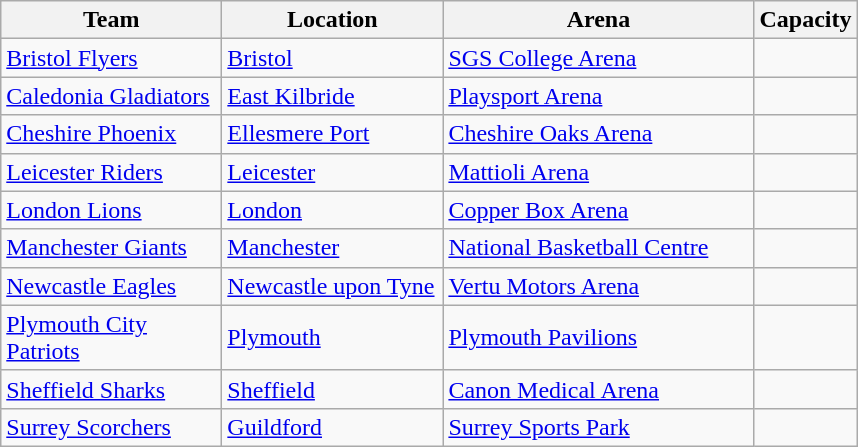<table class="wikitable sortable">
<tr>
<th scope="col" style="width: 140px;">Team</th>
<th scope="col" style="width: 140px;">Location</th>
<th scope="col" style="width: 200px;">Arena</th>
<th>Capacity</th>
</tr>
<tr>
<td><a href='#'>Bristol Flyers</a></td>
<td><a href='#'>Bristol</a></td>
<td><a href='#'>SGS College Arena</a></td>
<td></td>
</tr>
<tr>
<td><a href='#'>Caledonia Gladiators</a></td>
<td><a href='#'>East Kilbride</a></td>
<td><a href='#'>Playsport Arena</a></td>
<td></td>
</tr>
<tr>
<td><a href='#'>Cheshire Phoenix</a></td>
<td><a href='#'>Ellesmere Port</a></td>
<td><a href='#'>Cheshire Oaks Arena</a></td>
<td></td>
</tr>
<tr>
<td><a href='#'>Leicester Riders</a></td>
<td><a href='#'>Leicester</a></td>
<td><a href='#'>Mattioli Arena</a></td>
<td></td>
</tr>
<tr>
<td><a href='#'>London Lions</a></td>
<td><a href='#'>London</a></td>
<td><a href='#'>Copper Box Arena</a></td>
<td></td>
</tr>
<tr>
<td><a href='#'>Manchester Giants</a></td>
<td><a href='#'>Manchester</a></td>
<td><a href='#'>National Basketball Centre</a></td>
<td></td>
</tr>
<tr>
<td><a href='#'>Newcastle Eagles</a></td>
<td><a href='#'>Newcastle upon Tyne</a></td>
<td><a href='#'>Vertu Motors Arena</a></td>
<td></td>
</tr>
<tr>
<td><a href='#'>Plymouth City Patriots</a></td>
<td><a href='#'>Plymouth</a></td>
<td><a href='#'>Plymouth Pavilions</a></td>
<td></td>
</tr>
<tr>
<td><a href='#'>Sheffield Sharks</a></td>
<td><a href='#'>Sheffield</a></td>
<td><a href='#'>Canon Medical Arena</a></td>
<td></td>
</tr>
<tr>
<td><a href='#'>Surrey Scorchers</a></td>
<td><a href='#'>Guildford</a></td>
<td><a href='#'>Surrey Sports Park</a></td>
<td></td>
</tr>
</table>
